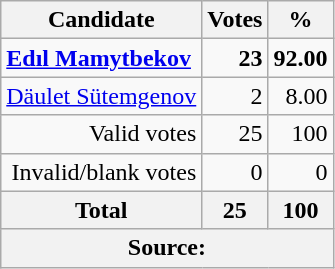<table class="wikitable" style="text-align:right">
<tr>
<th>Candidate</th>
<th>Votes</th>
<th>%</th>
</tr>
<tr>
<td align="left"><strong><a href='#'>Edıl Mamytbekov</a></strong></td>
<td><strong>23</strong></td>
<td><strong>92.00</strong></td>
</tr>
<tr>
<td align="left"><a href='#'>Däulet Sütemgenov</a></td>
<td>2</td>
<td>8.00</td>
</tr>
<tr>
<td>Valid votes</td>
<td>25</td>
<td>100</td>
</tr>
<tr>
<td>Invalid/blank votes</td>
<td>0</td>
<td>0</td>
</tr>
<tr>
<th>Total</th>
<th>25</th>
<th>100</th>
</tr>
<tr>
<th colspan="3">Source: </th>
</tr>
</table>
